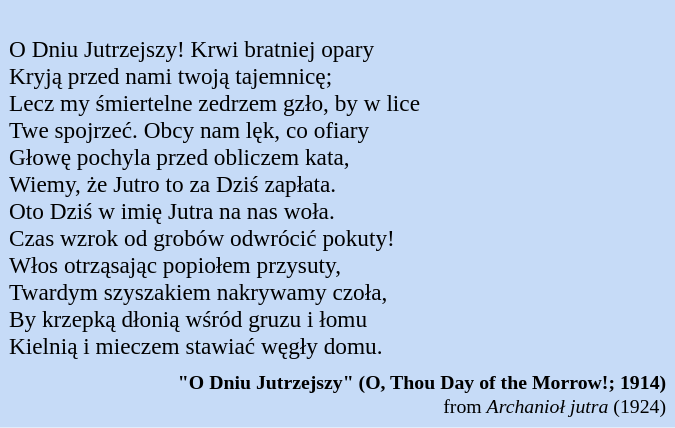<table class="toccolours" style="float: left; margin-left: 0em; margin-right: 1em; font-size: 97%; background:#c6dbf7; width:29em; max-width: 55%;" cellspacing="5">
<tr>
<td style="text-align: left;"><br>O Dniu Jutrzejszy! Krwi bratniej opary<br>Kryją przed nami twoją tajemnicę;<br>Lecz my śmiertelne zedrzem gzło, by w lice<br>Twe spojrzeć. Obcy nam lęk, co ofiary<br>Głowę pochyla przed obliczem kata,<br>Wiemy, że Jutro to za Dziś zapłata.<br>Oto Dziś w imię Jutra na nas woła.<br>Czas wzrok od grobów odwrócić pokuty!<br>Włos otrząsając popiołem przysuty,<br>Twardym szyszakiem nakrywamy czoła,<br>By krzepką dłonią wśród gruzu i łomu<br>Kielnią i mieczem stawiać węgły domu.</td>
</tr>
<tr>
<td style="text-align: right; font-size: 85%;"><strong>"O Dniu Jutrzejszy" (O, Thou Day of the Morrow!; 1914)</strong> <br>  from <em>Archanioł jutra</em> (1924)</td>
</tr>
</table>
